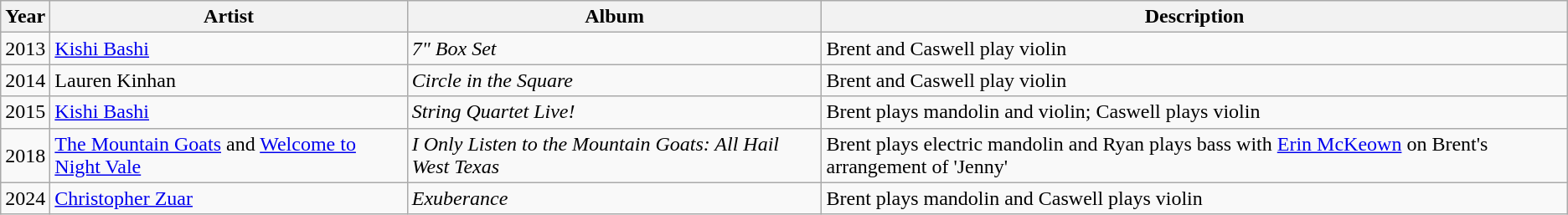<table class="wikitable">
<tr>
<th>Year</th>
<th>Artist</th>
<th>Album</th>
<th>Description</th>
</tr>
<tr>
<td>2013</td>
<td><a href='#'>Kishi Bashi</a></td>
<td><em>7" Box Set</em></td>
<td>Brent and Caswell play violin</td>
</tr>
<tr>
<td>2014</td>
<td>Lauren Kinhan</td>
<td><em>Circle in the Square</em></td>
<td>Brent and Caswell play violin</td>
</tr>
<tr>
<td>2015</td>
<td><a href='#'>Kishi Bashi</a></td>
<td><em>String Quartet Live!</em></td>
<td>Brent plays mandolin and violin; Caswell plays violin</td>
</tr>
<tr>
<td>2018</td>
<td><a href='#'>The Mountain Goats</a> and <a href='#'>Welcome to Night Vale</a></td>
<td><em>I Only Listen to the Mountain Goats: All Hail West Texas</em></td>
<td>Brent plays electric mandolin and Ryan plays bass with <a href='#'>Erin McKeown</a> on Brent's arrangement of 'Jenny'</td>
</tr>
<tr>
<td>2024</td>
<td><a href='#'>Christopher Zuar</a></td>
<td><em>Exuberance</em></td>
<td>Brent plays mandolin and Caswell plays violin</td>
</tr>
</table>
